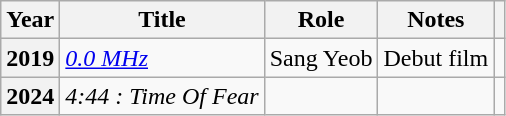<table class="wikitable plainrowheaders">
<tr>
<th scope="col">Year</th>
<th scope="col">Title</th>
<th scope="col">Role</th>
<th scope="col">Notes</th>
<th scope="col" class="unsortable"></th>
</tr>
<tr>
<th scope="row">2019</th>
<td><em><a href='#'>0.0 MHz</a></em></td>
<td>Sang Yeob</td>
<td>Debut film</td>
<td style="text-align:center"></td>
</tr>
<tr>
<th scope="row">2024</th>
<td><em>4:44 : Time Of Fear</em></td>
<td></td>
<td></td>
<td style="text-align:center"></td>
</tr>
</table>
